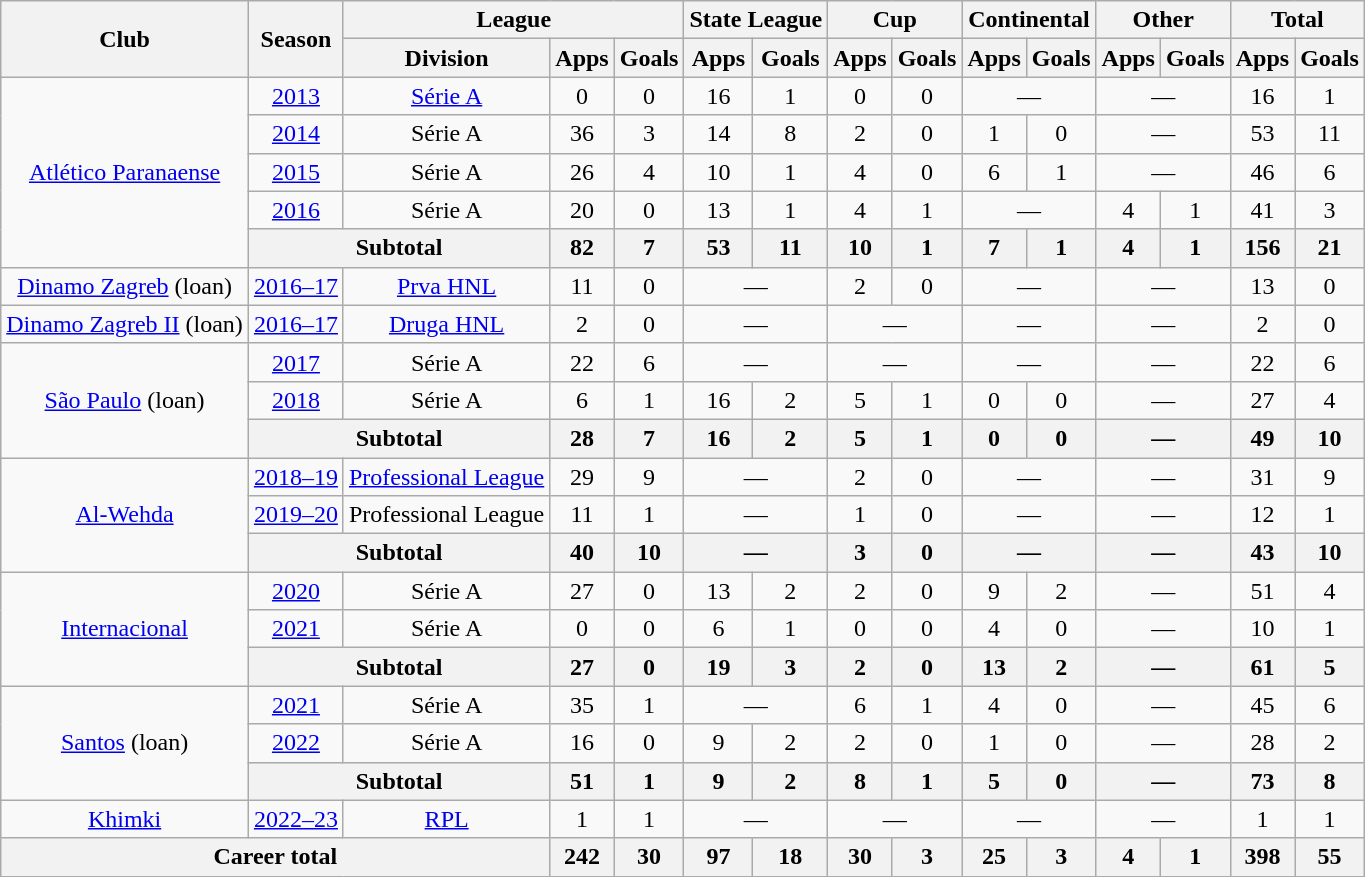<table class="wikitable" style="text-align: center;">
<tr>
<th rowspan="2">Club</th>
<th rowspan="2">Season</th>
<th colspan="3">League</th>
<th colspan="2">State League</th>
<th colspan="2">Cup</th>
<th colspan="2">Continental</th>
<th colspan="2">Other</th>
<th colspan="2">Total</th>
</tr>
<tr>
<th>Division</th>
<th>Apps</th>
<th>Goals</th>
<th>Apps</th>
<th>Goals</th>
<th>Apps</th>
<th>Goals</th>
<th>Apps</th>
<th>Goals</th>
<th>Apps</th>
<th>Goals</th>
<th>Apps</th>
<th>Goals</th>
</tr>
<tr>
<td rowspan="5" valign="center"><a href='#'>Atlético Paranaense</a></td>
<td><a href='#'>2013</a></td>
<td><a href='#'>Série A</a></td>
<td>0</td>
<td>0</td>
<td>16</td>
<td>1</td>
<td>0</td>
<td>0</td>
<td colspan="2">—</td>
<td colspan="2">—</td>
<td>16</td>
<td>1</td>
</tr>
<tr>
<td><a href='#'>2014</a></td>
<td>Série A</td>
<td>36</td>
<td>3</td>
<td>14</td>
<td>8</td>
<td>2</td>
<td>0</td>
<td>1</td>
<td>0</td>
<td colspan="2">—</td>
<td>53</td>
<td>11</td>
</tr>
<tr>
<td><a href='#'>2015</a></td>
<td>Série A</td>
<td>26</td>
<td>4</td>
<td>10</td>
<td>1</td>
<td>4</td>
<td>0</td>
<td>6</td>
<td>1</td>
<td colspan="2">—</td>
<td>46</td>
<td>6</td>
</tr>
<tr>
<td><a href='#'>2016</a></td>
<td>Série A</td>
<td>20</td>
<td>0</td>
<td>13</td>
<td>1</td>
<td>4</td>
<td>1</td>
<td colspan="2">—</td>
<td>4</td>
<td>1</td>
<td>41</td>
<td>3</td>
</tr>
<tr>
<th colspan="2">Subtotal</th>
<th>82</th>
<th>7</th>
<th>53</th>
<th>11</th>
<th>10</th>
<th>1</th>
<th>7</th>
<th>1</th>
<th>4</th>
<th>1</th>
<th>156</th>
<th>21</th>
</tr>
<tr>
<td valign="center"><a href='#'>Dinamo Zagreb</a> (loan)</td>
<td><a href='#'>2016–17</a></td>
<td><a href='#'>Prva HNL</a></td>
<td>11</td>
<td>0</td>
<td colspan="2">—</td>
<td>2</td>
<td>0</td>
<td colspan="2">—</td>
<td colspan="2">—</td>
<td>13</td>
<td>0</td>
</tr>
<tr>
<td valign="center"><a href='#'>Dinamo Zagreb II</a> (loan)</td>
<td><a href='#'>2016–17</a></td>
<td><a href='#'>Druga HNL</a></td>
<td>2</td>
<td>0</td>
<td colspan="2">—</td>
<td colspan="2">—</td>
<td colspan="2">—</td>
<td colspan="2">—</td>
<td>2</td>
<td>0</td>
</tr>
<tr>
<td rowspan="3" valign="center"><a href='#'>São Paulo</a> (loan)</td>
<td><a href='#'>2017</a></td>
<td>Série A</td>
<td>22</td>
<td>6</td>
<td colspan="2">—</td>
<td colspan="2">—</td>
<td colspan="2">—</td>
<td colspan="2">—</td>
<td>22</td>
<td>6</td>
</tr>
<tr>
<td><a href='#'>2018</a></td>
<td>Série A</td>
<td>6</td>
<td>1</td>
<td>16</td>
<td>2</td>
<td>5</td>
<td>1</td>
<td>0</td>
<td>0</td>
<td colspan="2">—</td>
<td>27</td>
<td>4</td>
</tr>
<tr>
<th colspan="2">Subtotal</th>
<th>28</th>
<th>7</th>
<th>16</th>
<th>2</th>
<th>5</th>
<th>1</th>
<th>0</th>
<th>0</th>
<th colspan="2">—</th>
<th>49</th>
<th>10</th>
</tr>
<tr>
<td rowspan="3" valign="center"><a href='#'>Al-Wehda</a></td>
<td><a href='#'>2018–19</a></td>
<td><a href='#'>Professional League</a></td>
<td>29</td>
<td>9</td>
<td colspan="2">—</td>
<td>2</td>
<td>0</td>
<td colspan="2">—</td>
<td colspan="2">—</td>
<td>31</td>
<td>9</td>
</tr>
<tr>
<td><a href='#'>2019–20</a></td>
<td>Professional League</td>
<td>11</td>
<td>1</td>
<td colspan="2">—</td>
<td>1</td>
<td>0</td>
<td colspan="2">—</td>
<td colspan="2">—</td>
<td>12</td>
<td>1</td>
</tr>
<tr>
<th colspan="2">Subtotal</th>
<th>40</th>
<th>10</th>
<th colspan="2">—</th>
<th>3</th>
<th>0</th>
<th colspan="2">—</th>
<th colspan="2">—</th>
<th>43</th>
<th>10</th>
</tr>
<tr>
<td rowspan="3" valign="center"><a href='#'>Internacional</a></td>
<td><a href='#'>2020</a></td>
<td>Série A</td>
<td>27</td>
<td>0</td>
<td>13</td>
<td>2</td>
<td>2</td>
<td>0</td>
<td>9</td>
<td>2</td>
<td colspan="2">—</td>
<td>51</td>
<td>4</td>
</tr>
<tr>
<td><a href='#'>2021</a></td>
<td>Série A</td>
<td>0</td>
<td>0</td>
<td>6</td>
<td>1</td>
<td>0</td>
<td>0</td>
<td>4</td>
<td>0</td>
<td colspan="2">—</td>
<td>10</td>
<td>1</td>
</tr>
<tr>
<th colspan="2">Subtotal</th>
<th>27</th>
<th>0</th>
<th>19</th>
<th>3</th>
<th>2</th>
<th>0</th>
<th>13</th>
<th>2</th>
<th colspan="2">—</th>
<th>61</th>
<th>5</th>
</tr>
<tr>
<td rowspan="3" valign="center"><a href='#'>Santos</a> (loan)</td>
<td><a href='#'>2021</a></td>
<td>Série A</td>
<td>35</td>
<td>1</td>
<td colspan="2">—</td>
<td>6</td>
<td>1</td>
<td>4</td>
<td>0</td>
<td colspan="2">—</td>
<td>45</td>
<td>6</td>
</tr>
<tr>
<td><a href='#'>2022</a></td>
<td>Série A</td>
<td>16</td>
<td>0</td>
<td>9</td>
<td>2</td>
<td>2</td>
<td>0</td>
<td>1</td>
<td>0</td>
<td colspan="2">—</td>
<td>28</td>
<td>2</td>
</tr>
<tr>
<th colspan="2">Subtotal</th>
<th>51</th>
<th>1</th>
<th>9</th>
<th>2</th>
<th>8</th>
<th>1</th>
<th>5</th>
<th>0</th>
<th colspan="2">—</th>
<th>73</th>
<th>8</th>
</tr>
<tr>
<td><a href='#'>Khimki</a></td>
<td><a href='#'>2022–23</a></td>
<td><a href='#'>RPL</a></td>
<td>1</td>
<td>1</td>
<td colspan="2">—</td>
<td colspan="2">—</td>
<td colspan="2">—</td>
<td colspan="2">—</td>
<td>1</td>
<td>1</td>
</tr>
<tr>
<th colspan="3"><strong>Career total</strong></th>
<th>242</th>
<th>30</th>
<th>97</th>
<th>18</th>
<th>30</th>
<th>3</th>
<th>25</th>
<th>3</th>
<th>4</th>
<th>1</th>
<th>398</th>
<th>55</th>
</tr>
</table>
